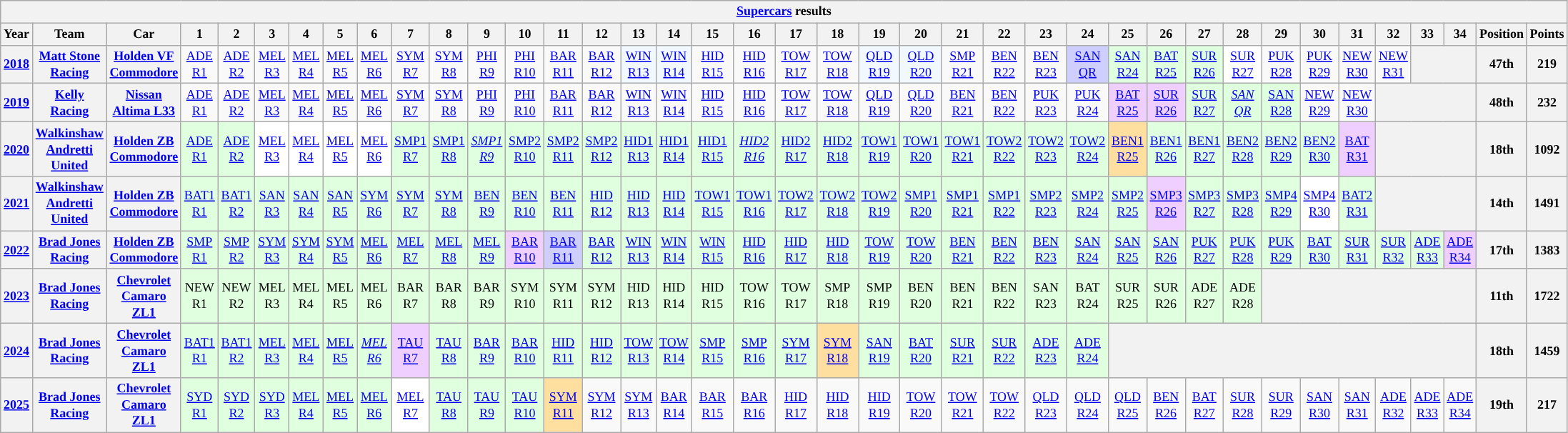<table class="wikitable" style="text-align:center; font-size:75%">
<tr>
<th colspan=39><a href='#'>Supercars</a> results</th>
</tr>
<tr>
<th>Year</th>
<th>Team</th>
<th>Car</th>
<th>1</th>
<th>2</th>
<th>3</th>
<th>4</th>
<th>5</th>
<th>6</th>
<th>7</th>
<th>8</th>
<th>9</th>
<th>10</th>
<th>11</th>
<th>12</th>
<th>13</th>
<th>14</th>
<th>15</th>
<th>16</th>
<th>17</th>
<th>18</th>
<th>19</th>
<th>20</th>
<th>21</th>
<th>22</th>
<th>23</th>
<th>24</th>
<th>25</th>
<th>26</th>
<th>27</th>
<th>28</th>
<th>29</th>
<th>30</th>
<th>31</th>
<th>32</th>
<th>33</th>
<th>34</th>
<th>Position</th>
<th>Points</th>
</tr>
<tr>
<th><a href='#'>2018</a></th>
<th><a href='#'>Matt Stone Racing</a></th>
<th><a href='#'>Holden VF Commodore</a></th>
<td><a href='#'>ADE<br>R1</a></td>
<td><a href='#'>ADE<br>R2</a></td>
<td><a href='#'>MEL<br>R3</a></td>
<td><a href='#'>MEL<br>R4</a></td>
<td><a href='#'>MEL<br>R5</a></td>
<td><a href='#'>MEL<br>R6</a></td>
<td><a href='#'>SYM<br>R7</a></td>
<td><a href='#'>SYM<br>R8</a></td>
<td><a href='#'>PHI<br>R9</a></td>
<td><a href='#'>PHI<br>R10</a></td>
<td><a href='#'>BAR<br>R11</a></td>
<td><a href='#'>BAR<br>R12</a></td>
<td style="background: #f1f8ff"><a href='#'>WIN<br>R13</a><br></td>
<td style="background: #f1f8ff"><a href='#'>WIN<br>R14</a><br></td>
<td><a href='#'>HID<br>R15</a></td>
<td><a href='#'>HID<br>R16</a></td>
<td><a href='#'>TOW<br>R17</a></td>
<td><a href='#'>TOW<br>R18</a></td>
<td style="background: #f1f8ff"><a href='#'>QLD<br>R19</a><br></td>
<td style="background: #f1f8ff"><a href='#'>QLD<br>R20</a><br></td>
<td><a href='#'>SMP<br>R21</a></td>
<td><a href='#'>BEN<br>R22</a></td>
<td><a href='#'>BEN<br>R23</a></td>
<td style="background: #cfcfff"><a href='#'>SAN<br>QR</a><br></td>
<td style="background: #dfffdf"><a href='#'>SAN<br>R24</a><br></td>
<td style="background: #dfffdf"><a href='#'>BAT<br>R25</a><br></td>
<td style="background: #dfffdf"><a href='#'>SUR<br>R26</a><br></td>
<td style="background: #ffffff"><a href='#'>SUR<br>R27</a><br></td>
<td><a href='#'>PUK<br>R28</a></td>
<td><a href='#'>PUK<br>R29</a></td>
<td><a href='#'>NEW<br>R30</a></td>
<td><a href='#'>NEW<br>R31</a></td>
<th colspan=2></th>
<th>47th</th>
<th>219</th>
</tr>
<tr>
<th><a href='#'>2019</a></th>
<th><a href='#'>Kelly Racing</a></th>
<th><a href='#'>Nissan Altima L33</a></th>
<td><a href='#'>ADE<br>R1</a></td>
<td><a href='#'>ADE<br>R2</a></td>
<td><a href='#'>MEL<br>R3</a></td>
<td><a href='#'>MEL<br>R4</a></td>
<td><a href='#'>MEL<br>R5</a></td>
<td><a href='#'>MEL<br>R6</a></td>
<td><a href='#'>SYM<br>R7</a></td>
<td><a href='#'>SYM<br>R8</a></td>
<td><a href='#'>PHI<br>R9</a></td>
<td><a href='#'>PHI<br>R10</a></td>
<td><a href='#'>BAR<br>R11</a></td>
<td><a href='#'>BAR<br>R12</a></td>
<td><a href='#'>WIN<br>R13</a></td>
<td><a href='#'>WIN<br>R14</a></td>
<td><a href='#'>HID<br>R15</a></td>
<td><a href='#'>HID<br>R16</a></td>
<td><a href='#'>TOW<br>R17</a></td>
<td><a href='#'>TOW<br>R18</a></td>
<td><a href='#'>QLD<br>R19</a></td>
<td><a href='#'>QLD<br>R20</a></td>
<td><a href='#'>BEN<br>R21</a></td>
<td><a href='#'>BEN<br>R22</a></td>
<td><a href='#'>PUK<br>R23</a></td>
<td><a href='#'>PUK<br>R24</a></td>
<td style="background: #efcfff"><a href='#'>BAT<br>R25</a><br></td>
<td style="background: #efcfff"><a href='#'>SUR<br>R26</a><br></td>
<td style="background: #dfffdf"><a href='#'>SUR<br>R27</a><br></td>
<td style="background: #dfffdf"><em><a href='#'>SAN<br>QR</a><br></em></td>
<td style="background: #dfffdf"><a href='#'>SAN<br>R28</a><br></td>
<td><a href='#'>NEW<br>R29</a></td>
<td><a href='#'>NEW<br>R30</a></td>
<th colspan=3></th>
<th>48th</th>
<th>232</th>
</tr>
<tr>
<th><a href='#'>2020</a></th>
<th><a href='#'>Walkinshaw Andretti United</a></th>
<th><a href='#'>Holden ZB Commodore</a></th>
<td style="background: #dfffdf"><a href='#'>ADE<br>R1</a><br></td>
<td style="background: #dfffdf"><a href='#'>ADE<br>R2</a><br></td>
<td style="background: #ffffff"><a href='#'>MEL<br>R3</a><br></td>
<td style="background: #ffffff"><a href='#'>MEL<br>R4</a><br></td>
<td style="background: #ffffff"><a href='#'>MEL<br>R5</a><br></td>
<td style="background: #ffffff"><a href='#'>MEL<br>R6</a><br></td>
<td style="background: #dfffdf"><a href='#'>SMP1<br>R7</a><br></td>
<td style="background: #dfffdf"><a href='#'>SMP1<br>R8</a><br></td>
<td style="background: #dfffdf"><em><a href='#'>SMP1<br>R9</a><br></em></td>
<td style="background: #dfffdf"><a href='#'>SMP2<br>R10</a><br></td>
<td style="background: #dfffdf"><a href='#'>SMP2<br>R11</a><br></td>
<td style="background: #dfffdf"><a href='#'>SMP2<br>R12</a><br></td>
<td style="background: #dfffdf"><a href='#'>HID1<br>R13</a><br></td>
<td style="background: #dfffdf"><a href='#'>HID1<br>R14</a><br></td>
<td style="background: #dfffdf"><a href='#'>HID1<br>R15</a><br></td>
<td style="background: #dfffdf"><em><a href='#'>HID2<br>R16</a><br></em></td>
<td style="background: #dfffdf"><a href='#'>HID2<br>R17</a><br></td>
<td style="background: #dfffdf"><a href='#'>HID2<br>R18</a><br></td>
<td style="background: #dfffdf"><a href='#'>TOW1<br>R19</a><br></td>
<td style="background: #dfffdf"><a href='#'>TOW1<br>R20</a><br></td>
<td style="background: #dfffdf"><a href='#'>TOW1<br>R21</a><br></td>
<td style="background: #dfffdf"><a href='#'>TOW2<br>R22</a><br></td>
<td style="background: #dfffdf"><a href='#'>TOW2<br>R23</a><br></td>
<td style="background: #dfffdf"><a href='#'>TOW2<br>R24</a><br></td>
<td style="background: #ffdf9f"><a href='#'>BEN1<br>R25</a><br></td>
<td style="background: #dfffdf"><a href='#'>BEN1<br>R26</a><br></td>
<td style="background: #dfffdf"><a href='#'>BEN1<br>R27</a><br></td>
<td style="background: #dfffdf"><a href='#'>BEN2<br>R28</a><br></td>
<td style="background: #dfffdf"><a href='#'>BEN2<br>R29</a><br></td>
<td style="background: #dfffdf"><a href='#'>BEN2<br>R30</a><br></td>
<td style="background: #efcfff"><a href='#'>BAT<br>R31</a><br></td>
<th colspan=3></th>
<th>18th</th>
<th>1092</th>
</tr>
<tr>
<th><a href='#'>2021</a></th>
<th><a href='#'>Walkinshaw Andretti United</a></th>
<th><a href='#'>Holden ZB Commodore</a></th>
<td style="background: #dfffdf"><a href='#'>BAT1<br>R1</a><br></td>
<td style="background: #dfffdf"><a href='#'>BAT1<br>R2</a><br></td>
<td style="background: #dfffdf"><a href='#'>SAN<br>R3</a><br></td>
<td style="background: #dfffdf"><a href='#'>SAN<br>R4</a><br></td>
<td style="background: #dfffdf"><a href='#'>SAN<br>R5</a><br></td>
<td style="background: #dfffdf"><a href='#'>SYM<br>R6</a><br></td>
<td style="background: #dfffdf"><a href='#'>SYM<br>R7</a><br></td>
<td style="background: #dfffdf"><a href='#'>SYM<br>R8</a><br></td>
<td style="background: #dfffdf"><a href='#'>BEN<br>R9</a><br></td>
<td style="background: #dfffdf"><a href='#'>BEN<br>R10</a><br></td>
<td style="background: #dfffdf"><a href='#'>BEN<br>R11</a><br></td>
<td style="background: #dfffdf"><a href='#'>HID<br>R12</a><br></td>
<td style="background: #dfffdf"><a href='#'>HID<br>R13</a><br></td>
<td style="background: #dfffdf"><a href='#'>HID<br>R14</a><br></td>
<td style="background: #dfffdf"><a href='#'>TOW1<br>R15</a><br></td>
<td style="background: #dfffdf"><a href='#'>TOW1<br>R16</a><br></td>
<td style="background: #dfffdf"><a href='#'>TOW2<br>R17</a><br></td>
<td style="background: #dfffdf"><a href='#'>TOW2<br>R18</a><br></td>
<td style="background: #dfffdf"><a href='#'>TOW2<br>R19</a><br></td>
<td style="background: #dfffdf"><a href='#'>SMP1<br>R20</a><br></td>
<td style="background: #dfffdf"><a href='#'>SMP1<br>R21</a><br></td>
<td style="background: #dfffdf"><a href='#'>SMP1<br>R22</a><br></td>
<td style="background: #dfffdf"><a href='#'>SMP2<br>R23</a><br></td>
<td style="background: #dfffdf"><a href='#'>SMP2<br>R24</a><br></td>
<td style="background: #dfffdf"><a href='#'>SMP2<br>R25</a><br></td>
<td style="background: #efcfff"><a href='#'>SMP3<br>R26</a><br></td>
<td style="background: #dfffdf"><a href='#'>SMP3<br>R27</a><br></td>
<td style="background: #dfffdf"><a href='#'>SMP3<br>R28</a><br></td>
<td style="background: #dfffdf"><a href='#'>SMP4<br>R29</a><br></td>
<td style="background: #ffffff"><a href='#'>SMP4<br>R30</a><br></td>
<td style="background: #dfffdf"><a href='#'>BAT2<br>R31</a><br></td>
<th colspan=3></th>
<th>14th</th>
<th>1491</th>
</tr>
<tr>
<th><a href='#'>2022</a></th>
<th><a href='#'>Brad Jones Racing</a></th>
<th><a href='#'>Holden ZB Commodore</a></th>
<td style="background: #dfffdf"><a href='#'>SMP<br>R1</a><br></td>
<td style="background: #dfffdf"><a href='#'>SMP<br>R2</a><br></td>
<td style="background: #dfffdf"><a href='#'>SYM<br>R3</a><br></td>
<td style="background: #dfffdf"><a href='#'>SYM<br>R4</a><br></td>
<td style="background: #dfffdf"><a href='#'>SYM<br>R5</a><br></td>
<td style="background: #dfffdf"><a href='#'>MEL<br>R6</a><br></td>
<td style="background: #dfffdf"><a href='#'>MEL<br>R7</a><br></td>
<td style="background: #dfffdf"><a href='#'>MEL<br>R8</a><br></td>
<td style="background: #dfffdf"><a href='#'>MEL<br>R9</a><br></td>
<td style="background: #efcfff"><a href='#'>BAR<br>R10</a><br></td>
<td style="background: #cfcfff"><a href='#'>BAR<br>R11</a><br></td>
<td style="background: #dfffdf"><a href='#'>BAR<br>R12</a><br></td>
<td style="background: #dfffdf"><a href='#'>WIN<br>R13</a><br></td>
<td style="background: #dfffdf"><a href='#'>WIN<br>R14</a><br></td>
<td style="background: #dfffdf"><a href='#'>WIN<br>R15</a><br></td>
<td style="background: #dfffdf"><a href='#'>HID<br>R16</a><br></td>
<td style="background: #dfffdf"><a href='#'>HID<br>R17</a><br></td>
<td style="background: #dfffdf"><a href='#'>HID<br>R18</a><br></td>
<td style="background: #dfffdf"><a href='#'>TOW<br>R19</a><br></td>
<td style="background: #dfffdf"><a href='#'>TOW<br>R20</a><br></td>
<td style="background: #dfffdf"><a href='#'>BEN<br>R21</a><br></td>
<td style="background: #dfffdf"><a href='#'>BEN<br>R22</a><br></td>
<td style="background: #dfffdf"><a href='#'>BEN<br>R23</a><br></td>
<td style="background: #dfffdf"><a href='#'>SAN<br>R24</a><br></td>
<td style="background: #dfffdf"><a href='#'>SAN<br>R25</a><br></td>
<td style="background: #dfffdf"><a href='#'>SAN<br>R26</a><br></td>
<td style="background: #dfffdf"><a href='#'>PUK<br>R27</a><br></td>
<td style="background: #dfffdf"><a href='#'>PUK<br>R28</a><br></td>
<td style="background: #dfffdf"><a href='#'>PUK<br>R29</a><br></td>
<td style="background: #dfffdf"><a href='#'>BAT<br>R30</a><br></td>
<td style="background: #dfffdf"><a href='#'>SUR<br>R31</a><br></td>
<td style="background: #dfffdf"><a href='#'>SUR<br>R32</a><br></td>
<td style="background: #dfffdf"><a href='#'>ADE<br>R33</a><br></td>
<td style="background: #efcfff"><a href='#'>ADE<br>R34</a><br></td>
<th>17th</th>
<th>1383</th>
</tr>
<tr>
<th><a href='#'>2023</a></th>
<th><a href='#'>Brad Jones Racing</a></th>
<th><a href='#'>Chevrolet Camaro ZL1</a></th>
<td style="background:#dfffdf">NEW<br>R1<br></td>
<td style="background:#dfffdf">NEW<br>R2<br></td>
<td style="background:#dfffdf">MEL<br>R3<br></td>
<td style="background:#dfffdf">MEL<br>R4<br></td>
<td style="background:#dfffdf">MEL<br>R5<br></td>
<td style="background:#dfffdf">MEL<br>R6<br></td>
<td style="background:#dfffdf">BAR<br>R7<br></td>
<td style="background:#dfffdf">BAR<br>R8<br></td>
<td style="background:#dfffdf">BAR<br>R9<br></td>
<td style="background:#dfffdf">SYM<br>R10<br></td>
<td style="background:#dfffdf">SYM<br>R11<br></td>
<td style="background:#dfffdf">SYM<br>R12<br></td>
<td style="background:#dfffdf">HID<br>R13<br></td>
<td style="background:#dfffdf">HID<br>R14<br></td>
<td style="background:#dfffdf">HID<br>R15<br></td>
<td style="background:#dfffdf">TOW<br>R16<br></td>
<td style="background:#dfffdf">TOW<br>R17<br></td>
<td style="background:#dfffdf">SMP<br>R18<br></td>
<td style="background:#dfffdf">SMP<br>R19<br></td>
<td style="background:#dfffdf">BEN<br>R20<br></td>
<td style="background:#dfffdf">BEN<br>R21<br></td>
<td style="background:#dfffdf">BEN<br>R22<br></td>
<td style="background:#dfffdf">SAN<br>R23<br></td>
<td style="background:#dfffdf">BAT<br>R24<br></td>
<td style="background:#dfffdf">SUR<br>R25<br></td>
<td style="background:#dfffdf">SUR<br>R26<br></td>
<td style="background:#dfffdf">ADE<br>R27<br></td>
<td style="background:#dfffdf">ADE<br>R28<br></td>
<th colspan=6></th>
<th style="background:">11th</th>
<th style="background:">1722</th>
</tr>
<tr>
<th><a href='#'>2024</a></th>
<th><a href='#'>Brad Jones Racing</a></th>
<th><a href='#'>Chevrolet Camaro ZL1</a></th>
<td style=background:#dfffdf><a href='#'>BAT1<br>R1</a><br></td>
<td style=background:#dfffdf><a href='#'>BAT1<br>R2</a><br></td>
<td style=background:#dfffdf><a href='#'>MEL<br>R3</a><br></td>
<td style=background:#dfffdf><a href='#'>MEL<br>R4</a><br></td>
<td style=background:#dfffdf><a href='#'>MEL<br>R5</a><br></td>
<td style=background:#dfffdf><em><a href='#'>MEL<br>R6</a></em><br></td>
<td style=background:#efcfff><a href='#'>TAU<br>R7</a><br></td>
<td style=background:#dfffdf><a href='#'>TAU<br>R8</a><br></td>
<td style=background:#dfffdf><a href='#'>BAR<br>R9</a><br></td>
<td style=background:#dfffdf><a href='#'>BAR<br>R10</a><br></td>
<td style=background:#dfffdf><a href='#'>HID<br>R11</a><br></td>
<td style=background:#dfffdf><a href='#'>HID<br>R12</a><br></td>
<td style=background:#dfffdf><a href='#'>TOW<br>R13</a><br></td>
<td style=background:#dfffdf><a href='#'>TOW<br>R14</a><br></td>
<td style=background:#dfffdf><a href='#'>SMP<br>R15</a><br></td>
<td style=background:#dfffdf><a href='#'>SMP<br>R16</a><br></td>
<td style=background:#dfffdf><a href='#'>SYM<br>R17</a><br></td>
<td style=background:#ffdf9f><a href='#'>SYM<br>R18</a><br></td>
<td style=background:#dfffdf><a href='#'>SAN<br>R19</a><br></td>
<td style=background:#dfffdf><a href='#'>BAT<br>R20</a><br></td>
<td style=background:#dfffdf><a href='#'>SUR<br>R21</a><br></td>
<td style=background:#dfffdf><a href='#'>SUR<br>R22</a><br></td>
<td style=background:#dfffdf><a href='#'>ADE<br>R23</a><br></td>
<td style=background:#dfffdf><a href='#'>ADE<br>R24</a><br></td>
<th colspan=10></th>
<th>18th</th>
<th>1459</th>
</tr>
<tr>
<th><a href='#'>2025</a></th>
<th><a href='#'>Brad Jones Racing</a></th>
<th><a href='#'>Chevrolet Camaro ZL1</a></th>
<td style=background:#dfffdf><a href='#'>SYD<br>R1</a><br></td>
<td style=background:#dfffdf><a href='#'>SYD<br>R2</a><br></td>
<td style=background:#dfffdf><a href='#'>SYD<br>R3</a><br></td>
<td style=background:#dfffdf><a href='#'>MEL<br>R4</a><br></td>
<td style=background:#dfffdf><a href='#'>MEL<br>R5</a><br></td>
<td style=background:#dfffdf><a href='#'>MEL<br>R6</a><br></td>
<td style=background:#ffffff><a href='#'>MEL<br>R7</a><br></td>
<td style=background:#dfffdf><a href='#'>TAU<br>R8</a><br></td>
<td style=background:#dfffdf><a href='#'>TAU<br>R9</a><br></td>
<td style=background:#dfffdf><a href='#'>TAU<br>R10</a><br></td>
<td style=background:#ffdf9f><a href='#'>SYM<br>R11</a><br></td>
<td style=background:#><a href='#'>SYM<br>R12</a><br></td>
<td style=background:#><a href='#'>SYM<br>R13</a><br></td>
<td style=background:#><a href='#'>BAR<br>R14</a><br></td>
<td style=background:#><a href='#'>BAR<br>R15</a><br></td>
<td style=background:#><a href='#'>BAR<br>R16</a><br></td>
<td style=background:#><a href='#'>HID<br>R17</a><br></td>
<td style=background:#><a href='#'>HID<br>R18</a><br></td>
<td style=background:#><a href='#'>HID<br>R19</a><br></td>
<td style=background:#><a href='#'>TOW<br>R20</a><br></td>
<td style=background:#><a href='#'>TOW<br>R21</a><br></td>
<td style=background:#><a href='#'>TOW<br>R22</a><br></td>
<td style=background:#><a href='#'>QLD<br>R23</a><br></td>
<td style=background:#><a href='#'>QLD<br>R24</a><br></td>
<td style=background:#><a href='#'>QLD<br>R25</a><br></td>
<td style=background:#><a href='#'>BEN<br>R26</a><br></td>
<td style=background:#><a href='#'>BAT<br>R27</a><br></td>
<td style=background:#><a href='#'>SUR<br>R28</a><br></td>
<td style=background:#><a href='#'>SUR<br>R29</a><br></td>
<td style=background:#><a href='#'>SAN<br>R30</a><br></td>
<td style=background:#><a href='#'>SAN<br>R31</a><br></td>
<td style=background:#><a href='#'>ADE<br>R32</a><br></td>
<td style=background:#><a href='#'>ADE<br>R33</a><br></td>
<td style=background:#><a href='#'>ADE<br>R34</a><br></td>
<th>19th</th>
<th>217</th>
</tr>
</table>
